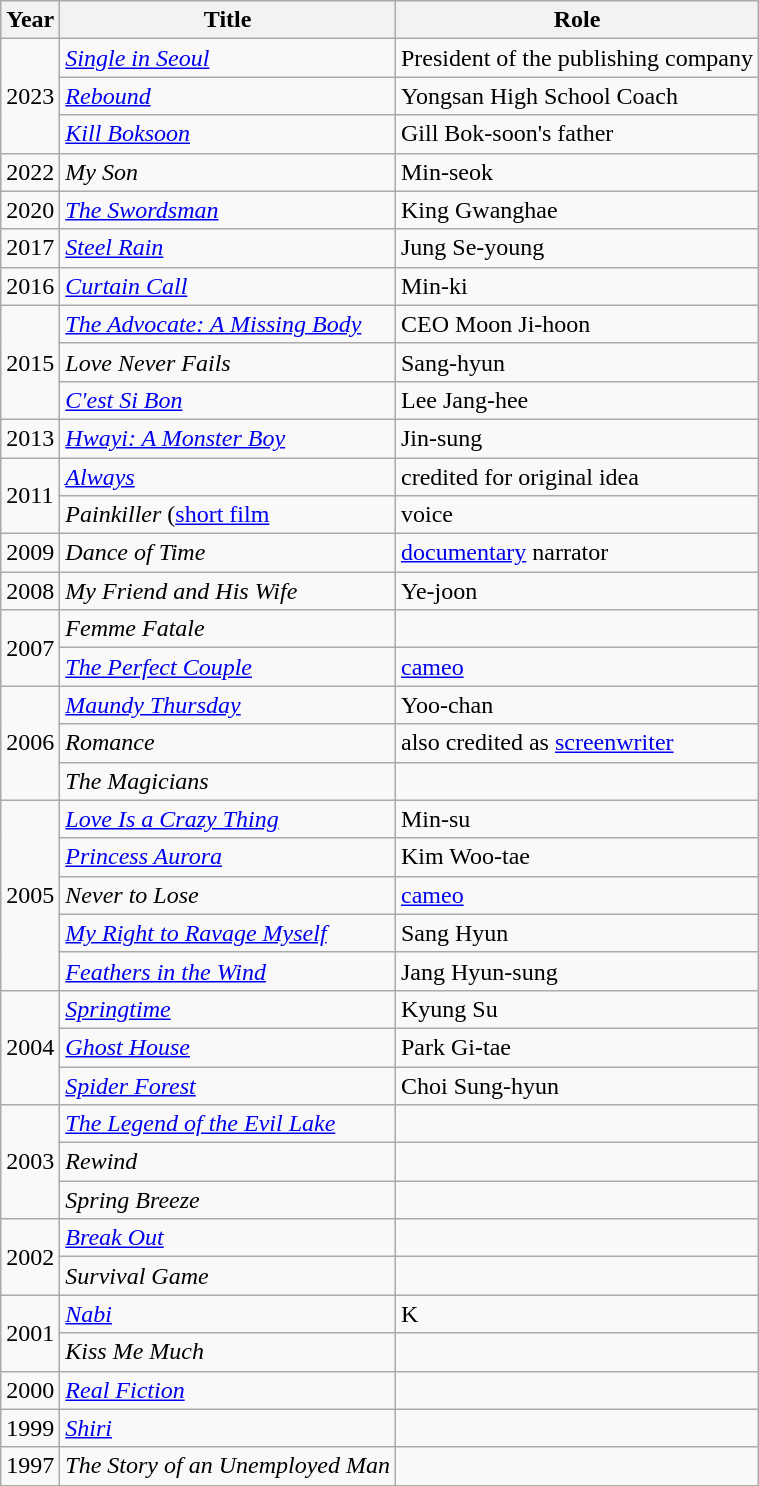<table class="wikitable sortable">
<tr>
<th scope="col">Year</th>
<th scope="col">Title</th>
<th scope="col">Role</th>
</tr>
<tr>
<td rowspan="3">2023</td>
<td><em><a href='#'>Single in Seoul</a></em></td>
<td>President of the publishing company</td>
</tr>
<tr>
<td><em><a href='#'>Rebound</a></em></td>
<td>Yongsan High School Coach</td>
</tr>
<tr>
<td><em><a href='#'>Kill Boksoon</a></em></td>
<td>Gill Bok-soon's father</td>
</tr>
<tr>
<td>2022</td>
<td><em>My Son</em></td>
<td>Min-seok</td>
</tr>
<tr>
<td>2020</td>
<td><em><a href='#'>The Swordsman</a></em></td>
<td>King Gwanghae</td>
</tr>
<tr>
<td>2017</td>
<td><em><a href='#'>Steel Rain</a></em></td>
<td>Jung Se-young</td>
</tr>
<tr>
<td>2016</td>
<td><em><a href='#'>Curtain Call</a></em></td>
<td>Min-ki</td>
</tr>
<tr>
<td rowspan="3">2015</td>
<td><em><a href='#'>The Advocate: A Missing Body</a></em></td>
<td>CEO Moon Ji-hoon</td>
</tr>
<tr>
<td><em>Love Never Fails</em></td>
<td>Sang-hyun</td>
</tr>
<tr>
<td><em><a href='#'>C'est Si Bon</a></em></td>
<td>Lee Jang-hee</td>
</tr>
<tr>
<td>2013</td>
<td><em><a href='#'>Hwayi: A Monster Boy</a></em></td>
<td>Jin-sung</td>
</tr>
<tr>
<td rowspan="2">2011</td>
<td><em><a href='#'>Always</a></em></td>
<td>credited for original idea</td>
</tr>
<tr>
<td><em>Painkiller</em> (<a href='#'>short film</a></td>
<td>voice</td>
</tr>
<tr>
<td>2009</td>
<td><em>Dance of Time</em></td>
<td><a href='#'>documentary</a> narrator</td>
</tr>
<tr>
<td>2008</td>
<td><em>My Friend and His Wife</em></td>
<td>Ye-joon</td>
</tr>
<tr>
<td rowspan="2">2007</td>
<td><em>Femme Fatale</em> </td>
<td></td>
</tr>
<tr>
<td><em><a href='#'>The Perfect Couple</a></em></td>
<td><a href='#'>cameo</a></td>
</tr>
<tr>
<td rowspan="3">2006</td>
<td><em><a href='#'>Maundy Thursday</a></em></td>
<td>Yoo-chan</td>
</tr>
<tr>
<td><em>Romance</em></td>
<td>also credited as <a href='#'>screenwriter</a></td>
</tr>
<tr>
<td><em>The Magicians</em></td>
<td></td>
</tr>
<tr>
<td rowspan="5">2005</td>
<td><em><a href='#'>Love Is a Crazy Thing</a></em></td>
<td>Min-su</td>
</tr>
<tr>
<td><em><a href='#'>Princess Aurora</a></em></td>
<td>Kim Woo-tae</td>
</tr>
<tr>
<td><em>Never to Lose</em></td>
<td><a href='#'>cameo</a></td>
</tr>
<tr>
<td><em><a href='#'>My Right to Ravage Myself</a></em></td>
<td>Sang Hyun</td>
</tr>
<tr>
<td><em><a href='#'>Feathers in the Wind</a></em></td>
<td>Jang Hyun-sung</td>
</tr>
<tr>
<td rowspan="3">2004</td>
<td><em><a href='#'>Springtime</a></em></td>
<td>Kyung Su</td>
</tr>
<tr>
<td><em><a href='#'>Ghost House</a></em></td>
<td>Park Gi-tae</td>
</tr>
<tr>
<td><em><a href='#'>Spider Forest</a></em></td>
<td>Choi Sung-hyun</td>
</tr>
<tr>
<td rowspan="3">2003</td>
<td><em><a href='#'>The Legend of the Evil Lake</a></em></td>
<td></td>
</tr>
<tr>
<td><em>Rewind</em> </td>
<td></td>
</tr>
<tr>
<td><em>Spring Breeze</em></td>
<td></td>
</tr>
<tr>
<td rowspan="2">2002</td>
<td><em><a href='#'>Break Out</a></em></td>
<td></td>
</tr>
<tr>
<td><em>Survival Game</em></td>
<td></td>
</tr>
<tr>
<td rowspan="2">2001</td>
<td><em><a href='#'>Nabi</a></em></td>
<td>K</td>
</tr>
<tr>
<td><em>Kiss Me Much</em></td>
<td></td>
</tr>
<tr>
<td>2000</td>
<td><em><a href='#'>Real Fiction</a></em></td>
<td></td>
</tr>
<tr>
<td>1999</td>
<td><em><a href='#'>Shiri</a></em></td>
<td></td>
</tr>
<tr>
<td>1997</td>
<td><em>The Story of an Unemployed Man</em></td>
<td></td>
</tr>
</table>
